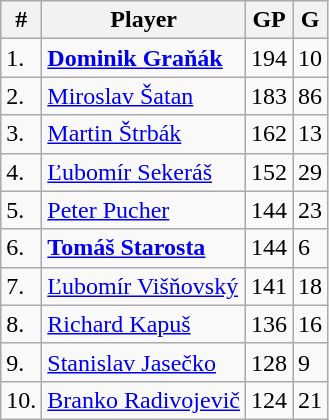<table class="wikitable">
<tr>
<th>#</th>
<th>Player</th>
<th>GP</th>
<th>G</th>
</tr>
<tr>
<td>1.</td>
<td><strong><a href='#'>Dominik Graňák</a></strong></td>
<td>194</td>
<td>10</td>
</tr>
<tr>
<td>2.</td>
<td><a href='#'>Miroslav Šatan</a></td>
<td>183</td>
<td>86</td>
</tr>
<tr>
<td>3.</td>
<td><a href='#'>Martin Štrbák</a></td>
<td>162</td>
<td>13</td>
</tr>
<tr>
<td>4.</td>
<td><a href='#'>Ľubomír Sekeráš</a></td>
<td>152</td>
<td>29</td>
</tr>
<tr>
<td>5.</td>
<td><a href='#'>Peter Pucher</a></td>
<td>144</td>
<td>23</td>
</tr>
<tr>
<td>6.</td>
<td><strong><a href='#'>Tomáš Starosta</a></strong></td>
<td>144</td>
<td>6</td>
</tr>
<tr>
<td>7.</td>
<td><a href='#'>Ľubomír Višňovský</a></td>
<td>141</td>
<td>18</td>
</tr>
<tr>
<td>8.</td>
<td><a href='#'>Richard Kapuš</a></td>
<td>136</td>
<td>16</td>
</tr>
<tr>
<td>9.</td>
<td><a href='#'>Stanislav Jasečko</a></td>
<td>128</td>
<td>9</td>
</tr>
<tr>
<td>10.</td>
<td><a href='#'>Branko Radivojevič</a></td>
<td>124</td>
<td>21</td>
</tr>
</table>
